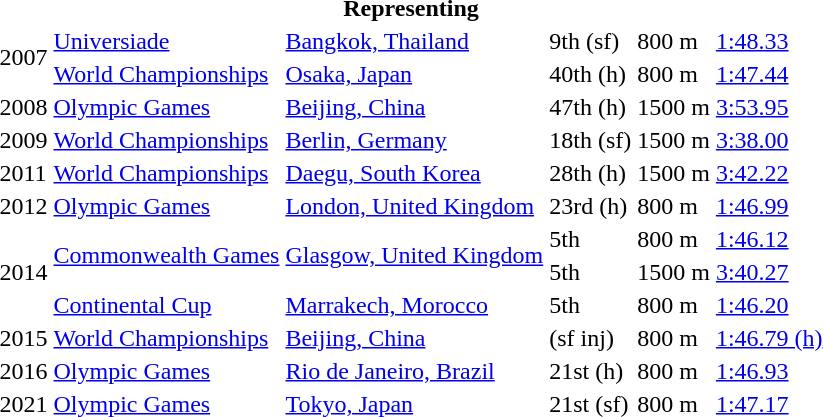<table>
<tr>
<th colspan="6">Representing </th>
</tr>
<tr>
<td rowspan=2>2007</td>
<td><a href='#'>Universiade</a></td>
<td><a href='#'>Bangkok, Thailand</a></td>
<td>9th (sf)</td>
<td>800 m</td>
<td><a href='#'>1:48.33</a></td>
</tr>
<tr>
<td><a href='#'>World Championships</a></td>
<td><a href='#'>Osaka, Japan</a></td>
<td>40th (h)</td>
<td>800 m</td>
<td><a href='#'>1:47.44</a></td>
</tr>
<tr>
<td>2008</td>
<td><a href='#'>Olympic Games</a></td>
<td><a href='#'>Beijing, China</a></td>
<td>47th (h)</td>
<td>1500 m</td>
<td><a href='#'>3:53.95</a></td>
</tr>
<tr>
<td>2009</td>
<td><a href='#'>World Championships</a></td>
<td><a href='#'>Berlin, Germany</a></td>
<td>18th (sf)</td>
<td>1500 m</td>
<td><a href='#'>3:38.00</a></td>
</tr>
<tr>
<td>2011</td>
<td><a href='#'>World Championships</a></td>
<td><a href='#'>Daegu, South Korea</a></td>
<td>28th (h)</td>
<td>1500 m</td>
<td><a href='#'>3:42.22</a></td>
</tr>
<tr>
<td>2012</td>
<td><a href='#'>Olympic Games</a></td>
<td><a href='#'>London, United Kingdom</a></td>
<td>23rd (h)</td>
<td>800 m</td>
<td><a href='#'>1:46.99</a></td>
</tr>
<tr>
<td rowspan=3>2014</td>
<td rowspan=2><a href='#'>Commonwealth Games</a></td>
<td rowspan=2><a href='#'>Glasgow, United Kingdom</a></td>
<td>5th</td>
<td>800 m</td>
<td><a href='#'>1:46.12</a></td>
</tr>
<tr>
<td>5th</td>
<td>1500 m</td>
<td><a href='#'>3:40.27</a></td>
</tr>
<tr>
<td><a href='#'>Continental Cup</a></td>
<td><a href='#'>Marrakech, Morocco</a></td>
<td>5th</td>
<td>800 m</td>
<td><a href='#'>1:46.20</a></td>
</tr>
<tr>
<td>2015</td>
<td><a href='#'>World Championships</a></td>
<td><a href='#'>Beijing, China</a></td>
<td>(sf inj)</td>
<td>800 m</td>
<td><a href='#'>1:46.79 (h)</a></td>
</tr>
<tr>
<td>2016</td>
<td><a href='#'>Olympic Games</a></td>
<td><a href='#'>Rio de Janeiro, Brazil</a></td>
<td>21st (h)</td>
<td>800 m</td>
<td><a href='#'>1:46.93</a></td>
</tr>
<tr>
<td>2021</td>
<td><a href='#'>Olympic Games</a></td>
<td><a href='#'>Tokyo, Japan</a></td>
<td>21st (sf)</td>
<td>800 m</td>
<td><a href='#'>1:47.17</a></td>
</tr>
</table>
